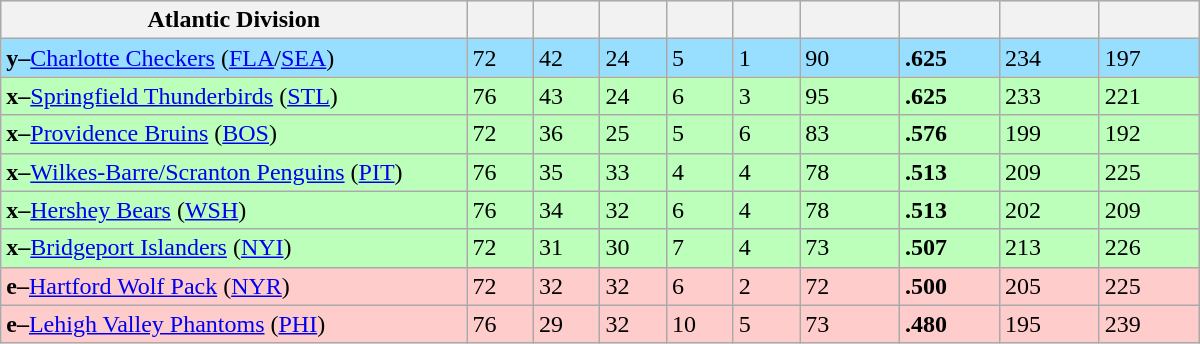<table class="wikitable" style="width:50em">
<tr bgcolor="#DDDDFF">
<th width="35%">Atlantic Division</th>
<th width="5%"></th>
<th width="5%"></th>
<th width="5%"></th>
<th width="5%"></th>
<th width="5%"></th>
<th width="7.5%"></th>
<th width="7.5%"></th>
<th width="7.5%"></th>
<th width="7.5%"></th>
</tr>
<tr bgcolor=#97DEFF>
<td><strong>y–</strong><a href='#'>Charlotte Checkers</a> (<a href='#'>FLA</a>/<a href='#'>SEA</a>)</td>
<td>72</td>
<td>42</td>
<td>24</td>
<td>5</td>
<td>1</td>
<td>90</td>
<td><strong>.625</strong></td>
<td>234</td>
<td>197</td>
</tr>
<tr bgcolor=#bbffbb>
<td><strong>x–</strong><a href='#'>Springfield Thunderbirds</a> (<a href='#'>STL</a>)</td>
<td>76</td>
<td>43</td>
<td>24</td>
<td>6</td>
<td>3</td>
<td>95</td>
<td><strong>.625</strong></td>
<td>233</td>
<td>221</td>
</tr>
<tr bgcolor=#bbffbb>
<td><strong>x–</strong><a href='#'>Providence Bruins</a> (<a href='#'>BOS</a>)</td>
<td>72</td>
<td>36</td>
<td>25</td>
<td>5</td>
<td>6</td>
<td>83</td>
<td><strong>.576</strong></td>
<td>199</td>
<td>192</td>
</tr>
<tr bgcolor=#bbffbb>
<td><strong>x–</strong><a href='#'>Wilkes-Barre/Scranton Penguins</a> (<a href='#'>PIT</a>)</td>
<td>76</td>
<td>35</td>
<td>33</td>
<td>4</td>
<td>4</td>
<td>78</td>
<td><strong>.513</strong></td>
<td>209</td>
<td>225</td>
</tr>
<tr bgcolor=#bbffbb>
<td><strong>x–</strong><a href='#'>Hershey Bears</a> (<a href='#'>WSH</a>)</td>
<td>76</td>
<td>34</td>
<td>32</td>
<td>6</td>
<td>4</td>
<td>78</td>
<td><strong>.513</strong></td>
<td>202</td>
<td>209</td>
</tr>
<tr bgcolor=#bbffbb>
<td><strong>x–</strong><a href='#'>Bridgeport Islanders</a> (<a href='#'>NYI</a>)</td>
<td>72</td>
<td>31</td>
<td>30</td>
<td>7</td>
<td>4</td>
<td>73</td>
<td><strong>.507</strong></td>
<td>213</td>
<td>226</td>
</tr>
<tr bgcolor=#ffcccc>
<td><strong>e–</strong><a href='#'>Hartford Wolf Pack</a> (<a href='#'>NYR</a>)</td>
<td>72</td>
<td>32</td>
<td>32</td>
<td>6</td>
<td>2</td>
<td>72</td>
<td><strong>.500</strong></td>
<td>205</td>
<td>225</td>
</tr>
<tr bgcolor=#ffcccc>
<td><strong>e–</strong><a href='#'>Lehigh Valley Phantoms</a> (<a href='#'>PHI</a>)</td>
<td>76</td>
<td>29</td>
<td>32</td>
<td>10</td>
<td>5</td>
<td>73</td>
<td><strong>.480</strong></td>
<td>195</td>
<td>239</td>
</tr>
</table>
